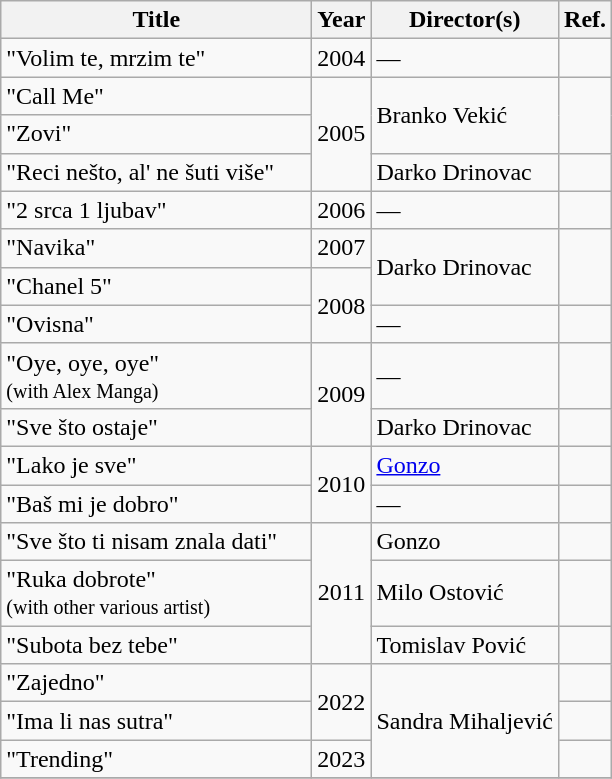<table class="wikitable">
<tr>
<th rowspan="1" width="200" align="center">Title</th>
<th rowspan="1" align="center">Year</th>
<th rowspan="1" align="center">Director(s)</th>
<th rowspan="1" align="center">Ref.</th>
</tr>
<tr>
<td>"Volim te, mrzim te"</td>
<td rowspan="1" align="center">2004</td>
<td rowspan="1">—</td>
<td rowspan="1"></td>
</tr>
<tr>
<td>"Call Me"</td>
<td rowspan="3" align="center">2005</td>
<td rowspan="2">Branko Vekić</td>
<td rowspan="2"></td>
</tr>
<tr>
<td>"Zovi"</td>
</tr>
<tr>
<td>"Reci nešto, al' ne šuti više"</td>
<td>Darko Drinovac</td>
<td></td>
</tr>
<tr>
<td>"2 srca 1 ljubav"</td>
<td rowspan="1" align="center">2006</td>
<td rowspan="1">—</td>
<td rowspan="1"></td>
</tr>
<tr>
<td>"Navika"</td>
<td rowspan="1" align="center">2007</td>
<td rowspan="2">Darko Drinovac</td>
<td rowspan="2"></td>
</tr>
<tr>
<td>"Chanel 5"</td>
<td rowspan="2" align="center">2008</td>
</tr>
<tr>
<td>"Ovisna"</td>
<td>—</td>
<td></td>
</tr>
<tr>
<td>"Oye, oye, oye"<br><small>(with Alex Manga)</small></td>
<td rowspan="2" align="center">2009</td>
<td>—</td>
<td></td>
</tr>
<tr>
<td>"Sve što ostaje"</td>
<td>Darko Drinovac</td>
<td></td>
</tr>
<tr>
<td>"Lako je sve"</td>
<td rowspan="2" align="center">2010</td>
<td><a href='#'>Gonzo</a></td>
<td></td>
</tr>
<tr>
<td>"Baš mi je dobro"</td>
<td>—</td>
<td></td>
</tr>
<tr>
<td>"Sve što ti nisam znala dati"</td>
<td rowspan="3" align="center">2011</td>
<td>Gonzo</td>
<td></td>
</tr>
<tr>
<td>"Ruka dobrote" <br><small>(with other various artist)</small></td>
<td>Milo Ostović</td>
<td></td>
</tr>
<tr>
<td>"Subota bez tebe"</td>
<td>Tomislav Pović</td>
<td></td>
</tr>
<tr>
<td>"Zajedno"</td>
<td rowspan="2" align="center">2022</td>
<td rowspan="3">Sandra Mihaljević</td>
<td></td>
</tr>
<tr>
<td>"Ima li nas sutra"</td>
<td></td>
</tr>
<tr>
<td>"Trending"</td>
<td>2023</td>
<td></td>
</tr>
<tr>
</tr>
</table>
